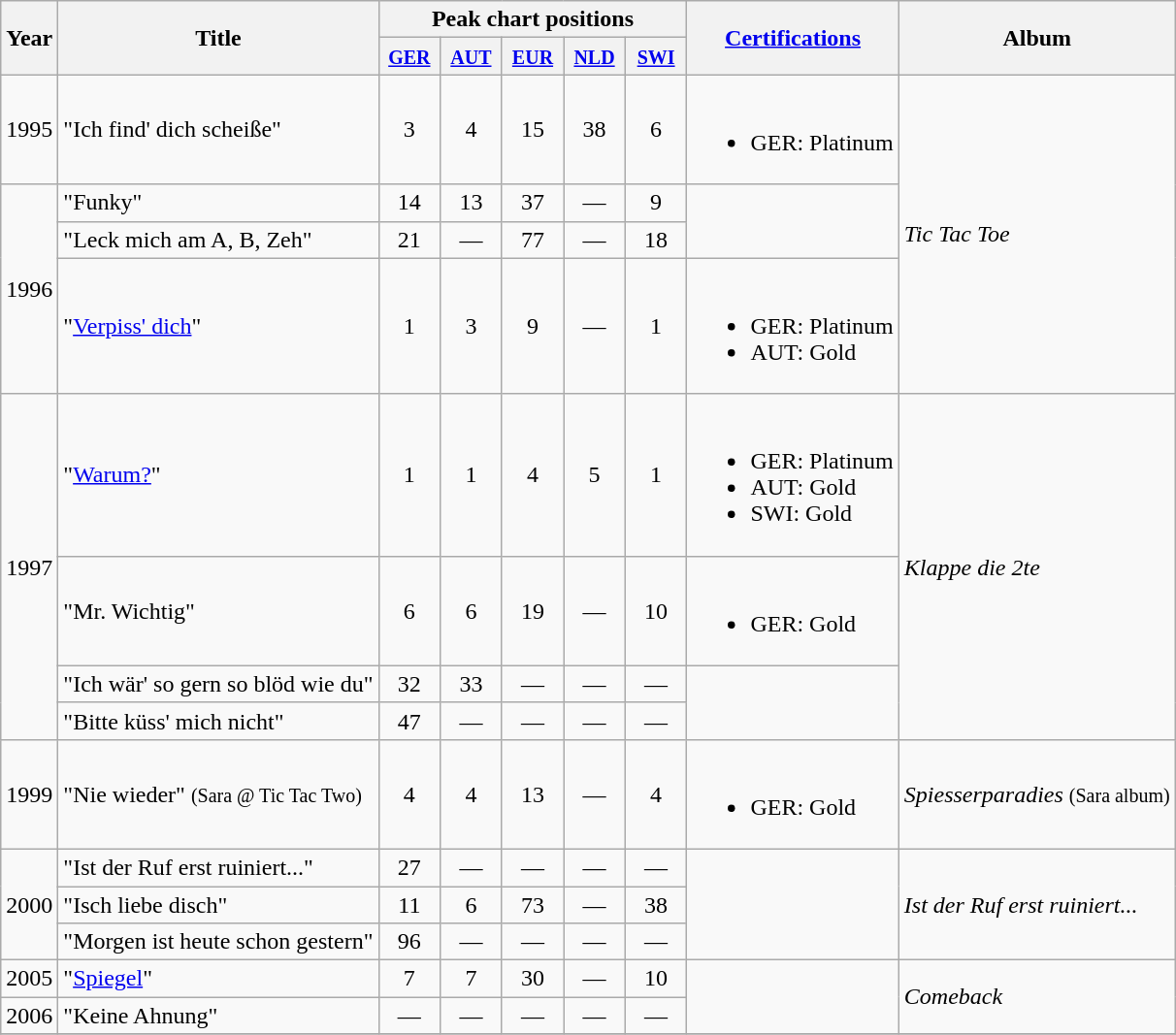<table class="wikitable">
<tr>
<th rowspan="2">Year</th>
<th rowspan="2">Title</th>
<th colspan="5">Peak chart positions</th>
<th rowspan="2"><a href='#'>Certifications</a></th>
<th rowspan="2">Album</th>
</tr>
<tr>
<th width="35"><small><a href='#'>GER</a></small><br></th>
<th width="35"><small><a href='#'>AUT</a></small><br></th>
<th width="35"><small><a href='#'>EUR</a></small><br></th>
<th width="35"><small><a href='#'>NLD</a></small><br></th>
<th width="35"><small><a href='#'>SWI</a></small><br></th>
</tr>
<tr>
<td>1995</td>
<td>"Ich find' dich scheiße"</td>
<td align="center">3</td>
<td align="center">4</td>
<td align="center">15</td>
<td align="center">38</td>
<td align="center">6</td>
<td><br><ul><li>GER: Platinum</li></ul></td>
<td rowspan="4"><em>Tic Tac Toe</em></td>
</tr>
<tr>
<td rowspan="3">1996</td>
<td>"Funky"</td>
<td align="center">14</td>
<td align="center">13</td>
<td align="center">37</td>
<td align="center">—</td>
<td align="center">9</td>
</tr>
<tr>
<td>"Leck mich am A, B, Zeh"</td>
<td align="center">21</td>
<td align="center">—</td>
<td align="center">77</td>
<td align="center">—</td>
<td align="center">18</td>
</tr>
<tr>
<td>"<a href='#'>Verpiss' dich</a>"</td>
<td align="center">1</td>
<td align="center">3</td>
<td align="center">9</td>
<td align="center">—</td>
<td align="center">1</td>
<td><br><ul><li>GER: Platinum</li><li>AUT: Gold</li></ul></td>
</tr>
<tr>
<td rowspan="4">1997</td>
<td>"<a href='#'>Warum?</a>"</td>
<td align="center">1</td>
<td align="center">1</td>
<td align="center">4</td>
<td align="center">5</td>
<td align="center">1</td>
<td><br><ul><li>GER: Platinum</li><li>AUT: Gold</li><li>SWI: Gold</li></ul></td>
<td rowspan="4"><em>Klappe die 2te</em></td>
</tr>
<tr>
<td>"Mr. Wichtig"</td>
<td align="center">6</td>
<td align="center">6</td>
<td align="center">19</td>
<td align="center">—</td>
<td align="center">10</td>
<td><br><ul><li>GER: Gold</li></ul></td>
</tr>
<tr>
<td>"Ich wär' so gern so blöd wie du"</td>
<td align="center">32</td>
<td align="center">33</td>
<td align="center">—</td>
<td align="center">—</td>
<td align="center">—</td>
<td rowspan="2"></td>
</tr>
<tr>
<td>"Bitte küss' mich nicht"</td>
<td align="center">47</td>
<td align="center">—</td>
<td align="center">—</td>
<td align="center">—</td>
<td align="center">—</td>
</tr>
<tr>
<td>1999</td>
<td>"Nie wieder" <small>(Sara @ Tic Tac Two)</small></td>
<td align="center">4</td>
<td align="center">4</td>
<td align="center">13</td>
<td align="center">—</td>
<td align="center">4</td>
<td><br><ul><li>GER: Gold</li></ul></td>
<td><em>Spiesserparadies</em> <small>(Sara album)</small></td>
</tr>
<tr>
<td rowspan="3">2000</td>
<td>"Ist der Ruf erst ruiniert..."</td>
<td align="center">27</td>
<td align="center">—</td>
<td align="center">—</td>
<td align="center">—</td>
<td align="center">—</td>
<td rowspan="3"></td>
<td rowspan="3"><em>Ist der Ruf erst ruiniert...</em></td>
</tr>
<tr>
<td>"Isch liebe disch"</td>
<td align="center">11</td>
<td align="center">6</td>
<td align="center">73</td>
<td align="center">—</td>
<td align="center">38</td>
</tr>
<tr>
<td>"Morgen ist heute schon gestern"</td>
<td align="center">96</td>
<td align="center">—</td>
<td align="center">—</td>
<td align="center">—</td>
<td align="center">—</td>
</tr>
<tr>
<td>2005</td>
<td>"<a href='#'>Spiegel</a>"</td>
<td align="center">7</td>
<td align="center">7</td>
<td align="center">30</td>
<td align="center">—</td>
<td align="center">10</td>
<td rowspan="2"></td>
<td rowspan="2"><em>Comeback</em></td>
</tr>
<tr>
<td>2006</td>
<td>"Keine Ahnung"</td>
<td align="center">—</td>
<td align="center">—</td>
<td align="center">—</td>
<td align="center">—</td>
<td align="center">—</td>
</tr>
<tr>
</tr>
</table>
